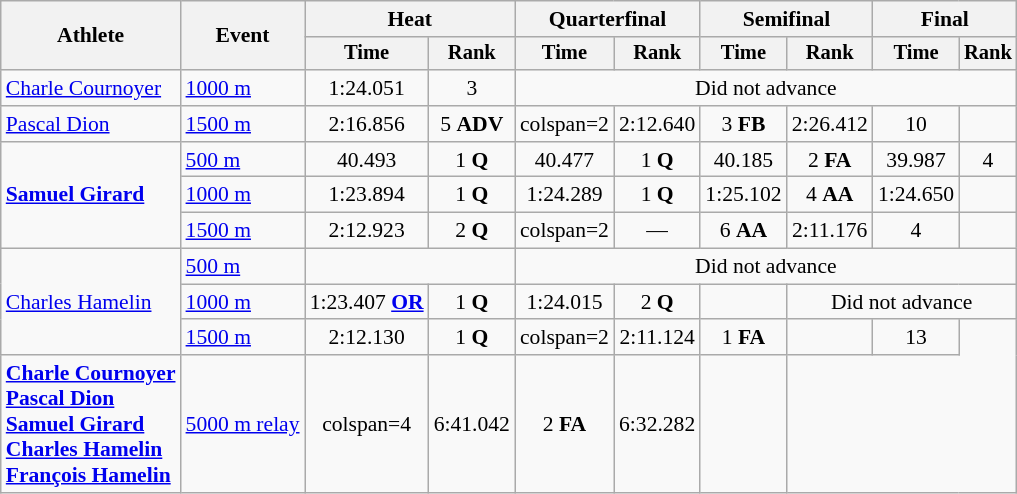<table class="wikitable" style="font-size:90%">
<tr>
<th rowspan=2>Athlete</th>
<th rowspan=2>Event</th>
<th colspan=2>Heat</th>
<th colspan=2>Quarterfinal</th>
<th colspan=2>Semifinal</th>
<th colspan=2>Final</th>
</tr>
<tr style="font-size:95%">
<th>Time</th>
<th>Rank</th>
<th>Time</th>
<th>Rank</th>
<th>Time</th>
<th>Rank</th>
<th>Time</th>
<th>Rank</th>
</tr>
<tr align=center>
<td align=left><a href='#'>Charle Cournoyer</a></td>
<td align=left><a href='#'>1000 m</a></td>
<td>1:24.051</td>
<td>3</td>
<td colspan=6>Did not advance</td>
</tr>
<tr align=center>
<td align=left><a href='#'>Pascal Dion</a></td>
<td align=left><a href='#'>1500 m</a></td>
<td>2:16.856</td>
<td>5 <strong>ADV</strong></td>
<td>colspan=2 </td>
<td>2:12.640</td>
<td>3 <strong>FB</strong></td>
<td>2:26.412</td>
<td>10</td>
</tr>
<tr align=center>
<td align=left rowspan=3><strong><a href='#'>Samuel Girard</a></strong></td>
<td align=left><a href='#'>500 m</a></td>
<td>40.493</td>
<td>1 <strong>Q</strong></td>
<td>40.477</td>
<td>1 <strong>Q</strong></td>
<td>40.185</td>
<td>2 <strong>FA</strong></td>
<td>39.987</td>
<td>4</td>
</tr>
<tr align=center>
<td align=left><a href='#'>1000 m</a></td>
<td>1:23.894</td>
<td>1 <strong>Q</strong></td>
<td>1:24.289</td>
<td>1 <strong>Q</strong></td>
<td>1:25.102</td>
<td>4 <strong>AA</strong></td>
<td>1:24.650</td>
<td></td>
</tr>
<tr align=center>
<td align=left><a href='#'>1500 m</a></td>
<td>2:12.923</td>
<td>2 <strong>Q</strong></td>
<td>colspan=2 </td>
<td>—</td>
<td>6 <strong>AA</strong></td>
<td>2:11.176</td>
<td>4</td>
</tr>
<tr align=center>
<td align=left rowspan=3><a href='#'>Charles Hamelin</a></td>
<td align=left><a href='#'>500 m</a></td>
<td colspan=2></td>
<td colspan=6>Did not advance</td>
</tr>
<tr align=center>
<td align=left><a href='#'>1000 m</a></td>
<td>1:23.407 <strong><a href='#'>OR</a></strong></td>
<td>1 <strong>Q</strong></td>
<td>1:24.015</td>
<td>2 <strong>Q</strong></td>
<td></td>
<td colspan=3>Did not advance</td>
</tr>
<tr align=center>
<td align=left><a href='#'>1500 m</a></td>
<td>2:12.130</td>
<td>1 <strong>Q</strong></td>
<td>colspan=2 </td>
<td>2:11.124</td>
<td>1 <strong>FA</strong></td>
<td></td>
<td>13</td>
</tr>
<tr align=center>
<td align=left><strong><a href='#'>Charle Cournoyer</a></strong><br><strong><a href='#'>Pascal Dion</a></strong><br><strong><a href='#'>Samuel Girard</a></strong><br><strong><a href='#'>Charles Hamelin</a></strong><br><strong><a href='#'>François Hamelin</a></strong></td>
<td align=left><a href='#'>5000 m relay</a></td>
<td>colspan=4 </td>
<td>6:41.042</td>
<td>2 <strong>FA</strong></td>
<td>6:32.282</td>
<td></td>
</tr>
</table>
